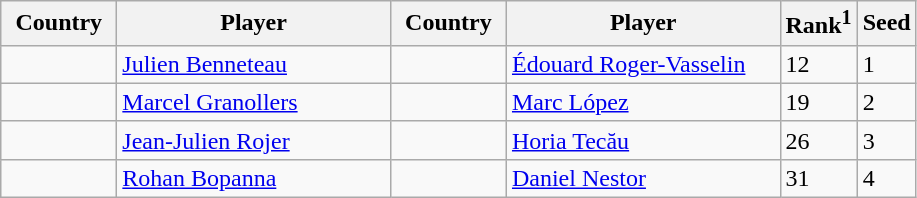<table class="sortable wikitable">
<tr>
<th width="70">Country</th>
<th width="175">Player</th>
<th width="70">Country</th>
<th width="175">Player</th>
<th>Rank<sup>1</sup></th>
<th>Seed</th>
</tr>
<tr>
<td></td>
<td><a href='#'>Julien Benneteau</a></td>
<td></td>
<td><a href='#'>Édouard Roger-Vasselin</a></td>
<td>12</td>
<td>1</td>
</tr>
<tr>
<td></td>
<td><a href='#'>Marcel Granollers</a></td>
<td></td>
<td><a href='#'>Marc López</a></td>
<td>19</td>
<td>2</td>
</tr>
<tr>
<td></td>
<td><a href='#'>Jean-Julien Rojer</a></td>
<td></td>
<td><a href='#'>Horia Tecău</a></td>
<td>26</td>
<td>3</td>
</tr>
<tr>
<td></td>
<td><a href='#'>Rohan Bopanna</a></td>
<td></td>
<td><a href='#'>Daniel Nestor</a></td>
<td>31</td>
<td>4</td>
</tr>
</table>
